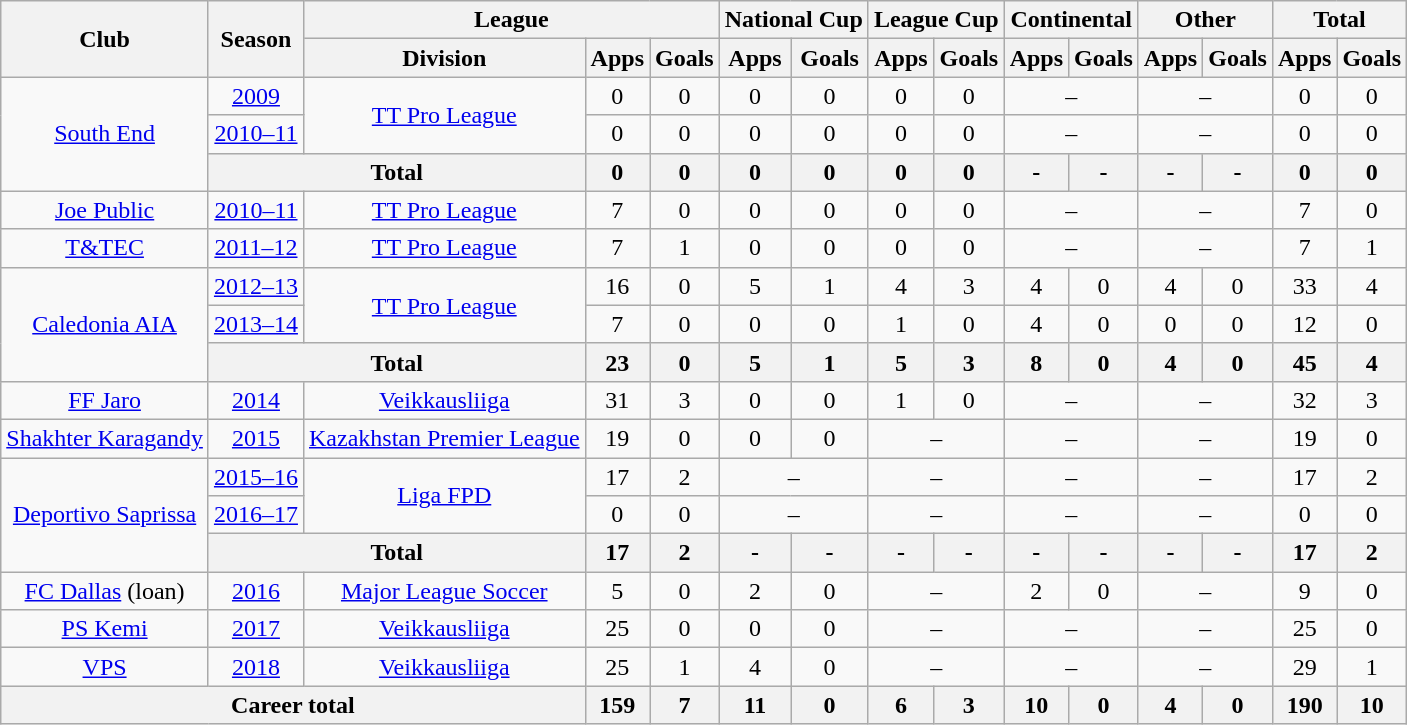<table class="wikitable" style="text-align: center;">
<tr>
<th rowspan="2">Club</th>
<th rowspan="2">Season</th>
<th colspan="3">League</th>
<th colspan="2">National Cup</th>
<th colspan="2">League Cup</th>
<th colspan="2">Continental</th>
<th colspan="2">Other</th>
<th colspan="2">Total</th>
</tr>
<tr>
<th>Division</th>
<th>Apps</th>
<th>Goals</th>
<th>Apps</th>
<th>Goals</th>
<th>Apps</th>
<th>Goals</th>
<th>Apps</th>
<th>Goals</th>
<th>Apps</th>
<th>Goals</th>
<th>Apps</th>
<th>Goals</th>
</tr>
<tr>
<td rowspan="3" valign="center"><a href='#'>South End</a></td>
<td><a href='#'>2009</a></td>
<td rowspan="2" valign="center"><a href='#'>TT Pro League</a></td>
<td>0</td>
<td>0</td>
<td>0</td>
<td>0</td>
<td>0</td>
<td>0</td>
<td colspan="2">–</td>
<td colspan="2">–</td>
<td>0</td>
<td>0</td>
</tr>
<tr>
<td><a href='#'>2010–11</a></td>
<td>0</td>
<td>0</td>
<td>0</td>
<td>0</td>
<td>0</td>
<td>0</td>
<td colspan="2">–</td>
<td colspan="2">–</td>
<td>0</td>
<td>0</td>
</tr>
<tr>
<th colspan="2">Total</th>
<th>0</th>
<th>0</th>
<th>0</th>
<th>0</th>
<th>0</th>
<th>0</th>
<th>-</th>
<th>-</th>
<th>-</th>
<th>-</th>
<th>0</th>
<th>0</th>
</tr>
<tr>
<td valign="center"><a href='#'>Joe Public</a></td>
<td><a href='#'>2010–11</a></td>
<td><a href='#'>TT Pro League</a></td>
<td>7</td>
<td>0</td>
<td>0</td>
<td>0</td>
<td>0</td>
<td>0</td>
<td colspan="2">–</td>
<td colspan="2">–</td>
<td>7</td>
<td>0</td>
</tr>
<tr>
<td valign="center"><a href='#'>T&TEC</a></td>
<td><a href='#'>2011–12</a></td>
<td><a href='#'>TT Pro League</a></td>
<td>7</td>
<td>1</td>
<td>0</td>
<td>0</td>
<td>0</td>
<td>0</td>
<td colspan="2">–</td>
<td colspan="2">–</td>
<td>7</td>
<td>1</td>
</tr>
<tr>
<td rowspan="3" valign="center"><a href='#'>Caledonia AIA</a></td>
<td><a href='#'>2012–13</a></td>
<td rowspan="2" valign="center"><a href='#'>TT Pro League</a></td>
<td>16</td>
<td>0</td>
<td>5</td>
<td>1</td>
<td>4</td>
<td>3</td>
<td>4</td>
<td>0</td>
<td>4</td>
<td>0</td>
<td>33</td>
<td>4</td>
</tr>
<tr>
<td><a href='#'>2013–14</a></td>
<td>7</td>
<td>0</td>
<td>0</td>
<td>0</td>
<td>1</td>
<td>0</td>
<td>4</td>
<td>0</td>
<td>0</td>
<td>0</td>
<td>12</td>
<td>0</td>
</tr>
<tr>
<th colspan="2">Total</th>
<th>23</th>
<th>0</th>
<th>5</th>
<th>1</th>
<th>5</th>
<th>3</th>
<th>8</th>
<th>0</th>
<th>4</th>
<th>0</th>
<th>45</th>
<th>4</th>
</tr>
<tr>
<td valign="center"><a href='#'>FF Jaro</a></td>
<td><a href='#'>2014</a></td>
<td><a href='#'>Veikkausliiga</a></td>
<td>31</td>
<td>3</td>
<td>0</td>
<td>0</td>
<td>1</td>
<td>0</td>
<td colspan="2">–</td>
<td colspan="2">–</td>
<td>32</td>
<td>3</td>
</tr>
<tr>
<td valign="center"><a href='#'>Shakhter Karagandy</a></td>
<td><a href='#'>2015</a></td>
<td><a href='#'>Kazakhstan Premier League</a></td>
<td>19</td>
<td>0</td>
<td>0</td>
<td>0</td>
<td colspan="2">–</td>
<td colspan="2">–</td>
<td colspan="2">–</td>
<td>19</td>
<td>0</td>
</tr>
<tr>
<td rowspan="3" valign="center"><a href='#'>Deportivo Saprissa</a></td>
<td><a href='#'>2015–16</a></td>
<td rowspan="2" valign="center"><a href='#'>Liga FPD</a></td>
<td>17</td>
<td>2</td>
<td colspan="2">–</td>
<td colspan="2">–</td>
<td colspan="2">–</td>
<td colspan="2">–</td>
<td>17</td>
<td>2</td>
</tr>
<tr>
<td><a href='#'>2016–17</a></td>
<td>0</td>
<td>0</td>
<td colspan="2">–</td>
<td colspan="2">–</td>
<td colspan="2">–</td>
<td colspan="2">–</td>
<td>0</td>
<td>0</td>
</tr>
<tr>
<th colspan="2">Total</th>
<th>17</th>
<th>2</th>
<th>-</th>
<th>-</th>
<th>-</th>
<th>-</th>
<th>-</th>
<th>-</th>
<th>-</th>
<th>-</th>
<th>17</th>
<th>2</th>
</tr>
<tr>
<td valign="center"><a href='#'>FC Dallas</a> (loan)</td>
<td><a href='#'>2016</a></td>
<td><a href='#'>Major League Soccer</a></td>
<td>5</td>
<td>0</td>
<td>2</td>
<td>0</td>
<td colspan="2">–</td>
<td>2</td>
<td>0</td>
<td colspan="2">–</td>
<td>9</td>
<td>0</td>
</tr>
<tr>
<td valign="center"><a href='#'>PS Kemi</a></td>
<td><a href='#'>2017</a></td>
<td><a href='#'>Veikkausliiga</a></td>
<td>25</td>
<td>0</td>
<td>0</td>
<td>0</td>
<td colspan="2">–</td>
<td colspan="2">–</td>
<td colspan="2">–</td>
<td>25</td>
<td>0</td>
</tr>
<tr>
<td valign="center"><a href='#'>VPS</a></td>
<td><a href='#'>2018</a></td>
<td><a href='#'>Veikkausliiga</a></td>
<td>25</td>
<td>1</td>
<td>4</td>
<td>0</td>
<td colspan="2">–</td>
<td colspan="2">–</td>
<td colspan="2">–</td>
<td>29</td>
<td>1</td>
</tr>
<tr>
<th colspan="3">Career total</th>
<th>159</th>
<th>7</th>
<th>11</th>
<th>0</th>
<th>6</th>
<th>3</th>
<th>10</th>
<th>0</th>
<th>4</th>
<th>0</th>
<th>190</th>
<th>10</th>
</tr>
</table>
